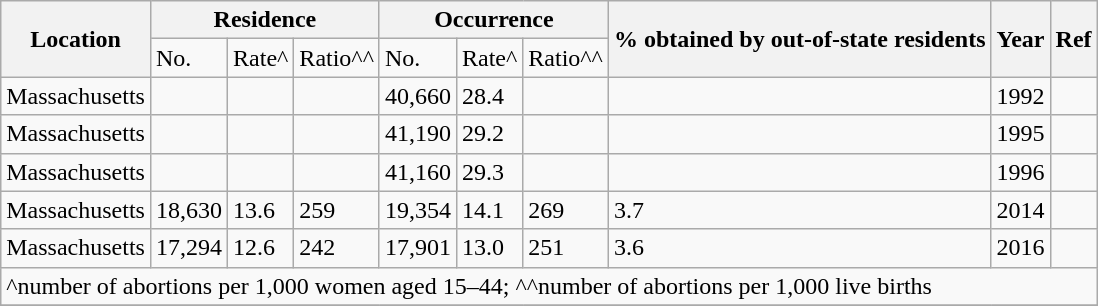<table class="wikitable">
<tr>
<th rowspan="2">Location</th>
<th colspan="3">Residence</th>
<th colspan="3">Occurrence</th>
<th rowspan="2">% obtained by out-of-state residents</th>
<th rowspan="2">Year</th>
<th rowspan="2">Ref</th>
</tr>
<tr>
<td>No.</td>
<td>Rate^</td>
<td>Ratio^^</td>
<td>No.</td>
<td>Rate^</td>
<td>Ratio^^</td>
</tr>
<tr>
<td>Massachusetts</td>
<td></td>
<td></td>
<td></td>
<td>40,660</td>
<td>28.4</td>
<td></td>
<td></td>
<td>1992</td>
<td></td>
</tr>
<tr>
<td>Massachusetts</td>
<td></td>
<td></td>
<td></td>
<td>41,190</td>
<td>29.2</td>
<td></td>
<td></td>
<td>1995</td>
<td></td>
</tr>
<tr>
<td>Massachusetts</td>
<td></td>
<td></td>
<td></td>
<td>41,160</td>
<td>29.3</td>
<td></td>
<td></td>
<td>1996</td>
<td></td>
</tr>
<tr>
<td>Massachusetts</td>
<td>18,630</td>
<td>13.6</td>
<td>259</td>
<td>19,354</td>
<td>14.1</td>
<td>269</td>
<td>3.7</td>
<td>2014</td>
<td></td>
</tr>
<tr>
<td>Massachusetts</td>
<td>17,294</td>
<td>12.6</td>
<td>242</td>
<td>17,901</td>
<td>13.0</td>
<td>251</td>
<td>3.6</td>
<td>2016</td>
<td></td>
</tr>
<tr>
<td colspan="10">^number of abortions per 1,000 women aged 15–44; ^^number of abortions per 1,000 live births</td>
</tr>
<tr>
</tr>
</table>
